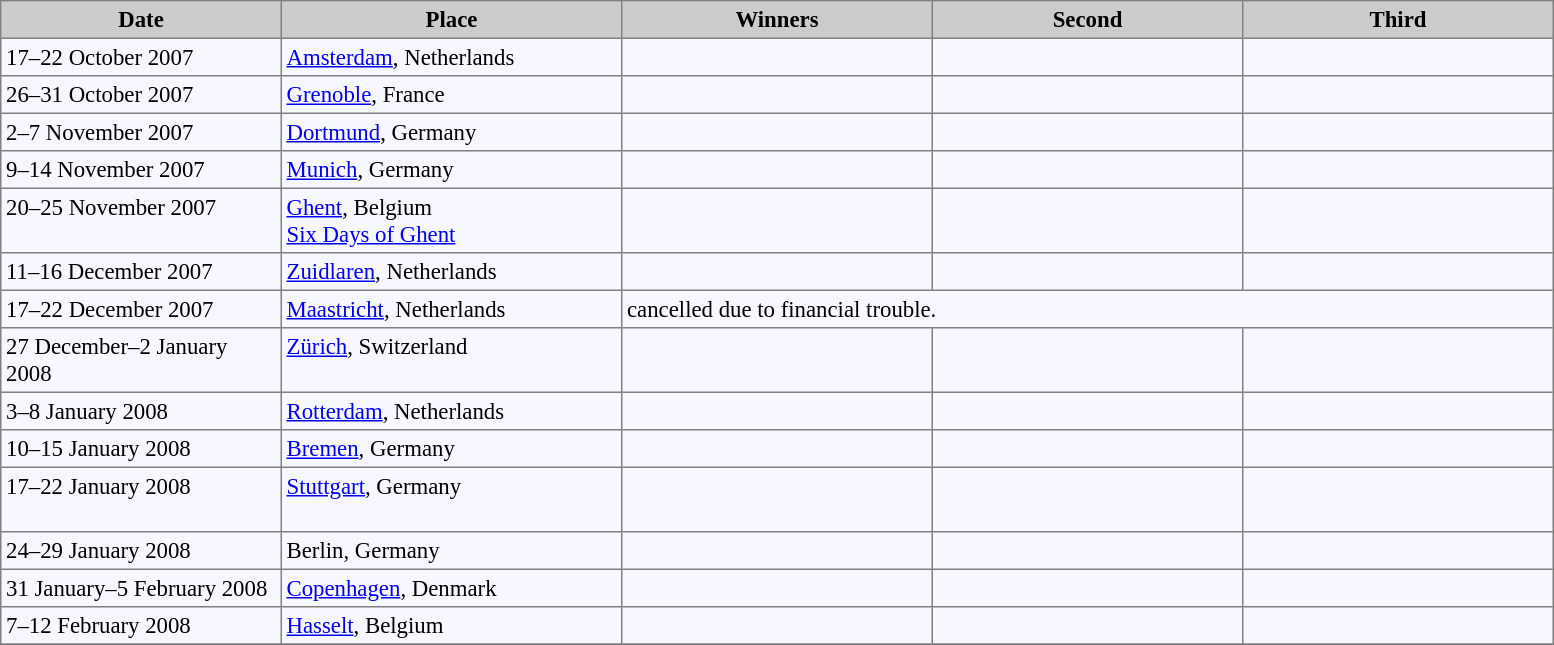<table bgcolor="#f7f8ff" cellpadding="3" cellspacing="0" border="1" style="font-size: 95%; border: gray solid 1px; border-collapse: collapse;">
<tr bgcolor="#CCCCCC">
<td align="center" width="180"><strong>Date</strong></td>
<td align="center" width="220"><strong>Place</strong></td>
<td align="center" width="200"><strong>Winners</strong></td>
<td align="center" width="200"><strong>Second</strong></td>
<td align="center" width="200"><strong>Third</strong></td>
</tr>
<tr align="left" valign=top>
<td>17–22 October 2007</td>
<td><a href='#'>Amsterdam</a>, Netherlands</td>
<td> <br> </td>
<td> <br> </td>
<td> <br> </td>
</tr>
<tr align="left" valign=top>
<td>26–31 October 2007</td>
<td><a href='#'>Grenoble</a>, France</td>
<td> <br> </td>
<td> <br> </td>
<td> <br> </td>
</tr>
<tr align="left" valign=top>
<td>2–7 November 2007</td>
<td><a href='#'>Dortmund</a>, Germany</td>
<td> <br> </td>
<td>  <br></td>
<td> <br> </td>
</tr>
<tr align="left" valign=top>
<td>9–14 November 2007</td>
<td><a href='#'>Munich</a>, Germany</td>
<td> <br> </td>
<td>  <br></td>
<td> <br> </td>
</tr>
<tr align="left" valign=top>
<td>20–25 November 2007</td>
<td><a href='#'>Ghent</a>, Belgium <br><a href='#'>Six Days of Ghent</a></td>
<td><br> </td>
<td><br> </td>
<td> <br> </td>
</tr>
<tr align="left" valign=top>
<td>11–16 December 2007</td>
<td><a href='#'>Zuidlaren</a>, Netherlands</td>
<td><br> </td>
<td>  <br></td>
<td> <br> </td>
</tr>
<tr align="left" valign=top>
<td>17–22 December 2007</td>
<td><a href='#'>Maastricht</a>, Netherlands</td>
<td colspan=3>cancelled due to financial trouble.</td>
</tr>
<tr align="left" valign=top>
<td>27 December–2 January 2008</td>
<td><a href='#'>Zürich</a>, Switzerland</td>
<td><br> </td>
<td><br> </td>
<td> <br> </td>
</tr>
<tr align="left" valign=top>
<td>3–8 January 2008</td>
<td><a href='#'>Rotterdam</a>, Netherlands</td>
<td> <br> </td>
<td><br> </td>
<td><br> </td>
</tr>
<tr align="left" valign=top>
<td>10–15 January 2008</td>
<td><a href='#'>Bremen</a>, Germany</td>
<td><br> </td>
<td>  <br></td>
<td><br> </td>
</tr>
<tr align="left" valign=top>
<td>17–22 January 2008</td>
<td><a href='#'>Stuttgart</a>, Germany</td>
<td><br>  <br> </td>
<td> <br>  <br> </td>
<td> <br>  <br> </td>
</tr>
<tr align="left" valign=top>
<td>24–29 January 2008</td>
<td>Berlin, Germany</td>
<td><br> </td>
<td> <br> </td>
<td> <br> </td>
</tr>
<tr align="left" valign=top>
<td>31 January–5 February 2008</td>
<td><a href='#'>Copenhagen</a>, Denmark</td>
<td><br> </td>
<td> <br> </td>
<td> <br> </td>
</tr>
<tr align="left" valign=top>
<td>7–12 February 2008</td>
<td><a href='#'>Hasselt</a>, Belgium</td>
<td><br> </td>
<td> <br> </td>
<td> <br> </td>
</tr>
<tr align="left" valign=top>
</tr>
</table>
